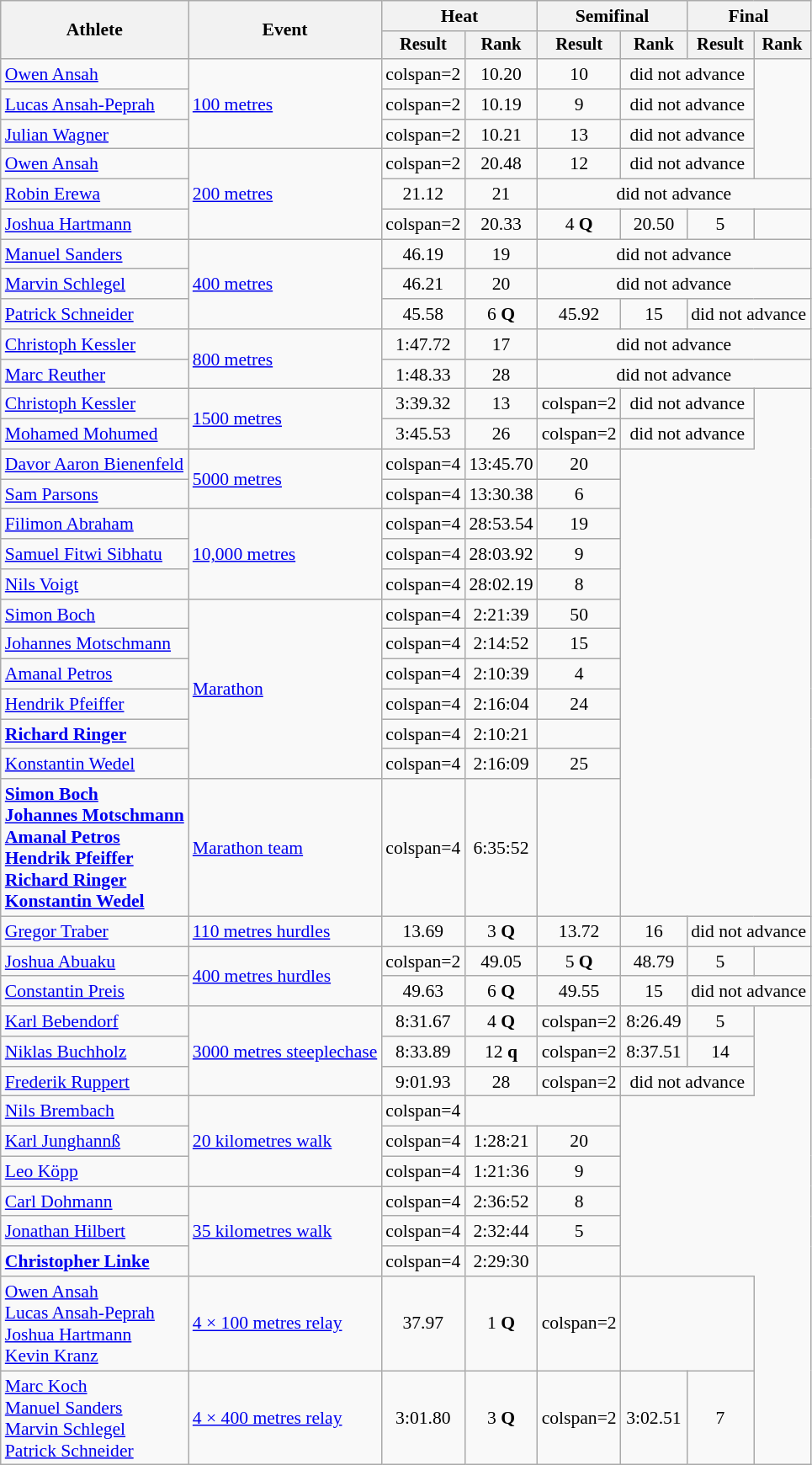<table class=wikitable style=font-size:90%>
<tr>
<th rowspan=2>Athlete</th>
<th rowspan=2>Event</th>
<th colspan=2>Heat</th>
<th colspan=2>Semifinal</th>
<th colspan=2>Final</th>
</tr>
<tr style=font-size:95%>
<th>Result</th>
<th>Rank</th>
<th>Result</th>
<th>Rank</th>
<th>Result</th>
<th>Rank</th>
</tr>
<tr align=center>
<td align=left><a href='#'>Owen Ansah</a></td>
<td align=left rowspan=3><a href='#'>100 metres</a></td>
<td>colspan=2</td>
<td>10.20</td>
<td>10</td>
<td colspan=2>did not advance</td>
</tr>
<tr align=center>
<td align=left><a href='#'>Lucas Ansah-Peprah</a></td>
<td>colspan=2</td>
<td>10.19</td>
<td>9</td>
<td colspan=2>did not advance</td>
</tr>
<tr align=center>
<td align=left><a href='#'>Julian Wagner</a></td>
<td>colspan=2</td>
<td>10.21</td>
<td>13</td>
<td colspan=2>did not advance</td>
</tr>
<tr align=center>
<td align=left><a href='#'>Owen Ansah</a></td>
<td align=left rowspan=3><a href='#'>200 metres</a></td>
<td>colspan=2</td>
<td>20.48</td>
<td>12</td>
<td colspan=2>did not advance</td>
</tr>
<tr align=center>
<td align=left><a href='#'>Robin Erewa</a></td>
<td>21.12</td>
<td>21</td>
<td colspan=4>did not advance</td>
</tr>
<tr align=center>
<td align=left><a href='#'>Joshua Hartmann</a></td>
<td>colspan=2</td>
<td>20.33 </td>
<td>4 <strong>Q</strong></td>
<td>20.50</td>
<td>5</td>
</tr>
<tr align=center>
<td align=left><a href='#'>Manuel Sanders</a></td>
<td align=left rowspan=3><a href='#'>400 metres</a></td>
<td>46.19</td>
<td>19</td>
<td colspan=4>did not advance</td>
</tr>
<tr align=center>
<td align=left><a href='#'>Marvin Schlegel</a></td>
<td>46.21</td>
<td>20</td>
<td colspan=4>did not advance</td>
</tr>
<tr align=center>
<td align=left><a href='#'>Patrick Schneider</a></td>
<td>45.58</td>
<td>6 <strong>Q</strong></td>
<td>45.92</td>
<td>15</td>
<td colspan=2>did not advance</td>
</tr>
<tr align=center>
<td align=left><a href='#'>Christoph Kessler</a></td>
<td align=left rowspan=2><a href='#'>800 metres</a></td>
<td>1:47.72</td>
<td>17</td>
<td colspan=4>did not advance</td>
</tr>
<tr align=center>
<td align=left><a href='#'>Marc Reuther</a></td>
<td>1:48.33</td>
<td>28</td>
<td colspan=4>did not advance</td>
</tr>
<tr align=center>
<td align=left><a href='#'>Christoph Kessler</a></td>
<td align=left rowspan=2><a href='#'>1500 metres</a></td>
<td>3:39.32</td>
<td>13</td>
<td>colspan=2</td>
<td colspan=2>did not advance</td>
</tr>
<tr align=center>
<td align=left><a href='#'>Mohamed Mohumed</a></td>
<td>3:45.53</td>
<td>26</td>
<td>colspan=2</td>
<td colspan=2>did not advance</td>
</tr>
<tr align=center>
<td align=left><a href='#'>Davor Aaron Bienenfeld</a></td>
<td align=left rowspan=2><a href='#'>5000 metres</a></td>
<td>colspan=4</td>
<td>13:45.70</td>
<td>20</td>
</tr>
<tr align=center>
<td align=left><a href='#'>Sam Parsons</a></td>
<td>colspan=4</td>
<td>13:30.38</td>
<td>6</td>
</tr>
<tr align=center>
<td align=left><a href='#'>Filimon Abraham</a></td>
<td align=left rowspan=3><a href='#'>10,000 metres</a></td>
<td>colspan=4</td>
<td>28:53.54</td>
<td>19</td>
</tr>
<tr align=center>
<td align=left><a href='#'>Samuel Fitwi Sibhatu</a></td>
<td>colspan=4</td>
<td>28:03.92 </td>
<td>9</td>
</tr>
<tr align=center>
<td align=left><a href='#'>Nils Voigt</a></td>
<td>colspan=4</td>
<td>28:02.19</td>
<td>8</td>
</tr>
<tr align=center>
<td align=left><a href='#'>Simon Boch</a></td>
<td align=left rowspan=6><a href='#'>Marathon</a></td>
<td>colspan=4</td>
<td>2:21:39 </td>
<td>50</td>
</tr>
<tr align=center>
<td align=left><a href='#'>Johannes Motschmann</a></td>
<td>colspan=4</td>
<td>2:14:52 </td>
<td>15</td>
</tr>
<tr align=center>
<td align=left><a href='#'>Amanal Petros</a></td>
<td>colspan=4</td>
<td>2:10:39 </td>
<td>4</td>
</tr>
<tr align=center>
<td align=left><a href='#'>Hendrik Pfeiffer</a></td>
<td>colspan=4</td>
<td>2:16:04</td>
<td>24</td>
</tr>
<tr align=center>
<td align=left><strong><a href='#'>Richard Ringer</a></strong></td>
<td>colspan=4</td>
<td>2:10:21 </td>
<td></td>
</tr>
<tr align=center>
<td align=left><a href='#'>Konstantin Wedel</a></td>
<td>colspan=4</td>
<td>2:16:09</td>
<td>25</td>
</tr>
<tr align=center>
<td align=left><strong><a href='#'>Simon Boch</a><br><a href='#'>Johannes Motschmann</a><br><a href='#'>Amanal Petros</a><br><a href='#'>Hendrik Pfeiffer</a><br><a href='#'>Richard Ringer</a><br><a href='#'>Konstantin Wedel</a></strong></td>
<td align=left><a href='#'>Marathon team</a></td>
<td>colspan=4</td>
<td>6:35:52</td>
<td></td>
</tr>
<tr align=center>
<td align=left><a href='#'>Gregor Traber</a></td>
<td align=left><a href='#'>110 metres hurdles</a></td>
<td>13.69</td>
<td>3 <strong>Q</strong></td>
<td>13.72</td>
<td>16</td>
<td colspan=2>did not advance</td>
</tr>
<tr align=center>
<td align=left><a href='#'>Joshua Abuaku</a></td>
<td align=left rowspan=2><a href='#'>400 metres hurdles</a></td>
<td>colspan=2</td>
<td>49.05</td>
<td>5 <strong>Q</strong></td>
<td>48.79 </td>
<td>5</td>
</tr>
<tr align=center>
<td align=left><a href='#'>Constantin Preis</a></td>
<td>49.63 </td>
<td>6 <strong>Q</strong></td>
<td>49.55 </td>
<td>15</td>
<td colspan=2>did not advance</td>
</tr>
<tr align=center>
<td align=left><a href='#'>Karl Bebendorf</a></td>
<td align=left rowspan=3><a href='#'>3000 metres steeplechase</a></td>
<td>8:31.67</td>
<td>4 <strong>Q</strong></td>
<td>colspan=2</td>
<td>8:26.49</td>
<td>5</td>
</tr>
<tr align=center>
<td align=left><a href='#'>Niklas Buchholz</a></td>
<td>8:33.89</td>
<td>12 <strong>q</strong></td>
<td>colspan=2</td>
<td>8:37.51</td>
<td>14</td>
</tr>
<tr align=center>
<td align=left><a href='#'>Frederik Ruppert</a></td>
<td>9:01.93</td>
<td>28</td>
<td>colspan=2</td>
<td colspan=2>did not advance</td>
</tr>
<tr align=center>
<td align=left><a href='#'>Nils Brembach</a></td>
<td align=left rowspan=3><a href='#'>20 kilometres walk</a></td>
<td>colspan=4</td>
<td colspan=2></td>
</tr>
<tr align=center>
<td align=left><a href='#'>Karl Junghannß</a></td>
<td>colspan=4</td>
<td>1:28:21</td>
<td>20</td>
</tr>
<tr align=center>
<td align=left><a href='#'>Leo Köpp</a></td>
<td>colspan=4</td>
<td>1:21:36 </td>
<td>9</td>
</tr>
<tr align=center>
<td align=left><a href='#'>Carl Dohmann</a></td>
<td align=left rowspan=3><a href='#'>35 kilometres walk</a></td>
<td>colspan=4</td>
<td>2:36:52</td>
<td>8</td>
</tr>
<tr align=center>
<td align=left><a href='#'>Jonathan Hilbert</a></td>
<td>colspan=4</td>
<td>2:32:44 </td>
<td>5</td>
</tr>
<tr align=center>
<td align=left><strong><a href='#'>Christopher Linke</a></strong></td>
<td>colspan=4</td>
<td>2:29:30 </td>
<td></td>
</tr>
<tr align=center>
<td align=left><a href='#'>Owen Ansah</a><br><a href='#'>Lucas Ansah-Peprah</a><br><a href='#'>Joshua Hartmann</a><br><a href='#'>Kevin Kranz</a></td>
<td align=left><a href='#'>4 × 100 metres relay</a></td>
<td>37.97 </td>
<td>1 <strong>Q</strong></td>
<td>colspan=2</td>
<td colspan=2></td>
</tr>
<tr align=center>
<td align=left><a href='#'>Marc Koch</a><br><a href='#'>Manuel Sanders</a><br><a href='#'>Marvin Schlegel</a><br><a href='#'>Patrick Schneider</a></td>
<td align=left><a href='#'>4 × 400 metres relay</a></td>
<td>3:01.80 </td>
<td>3 <strong>Q</strong></td>
<td>colspan=2</td>
<td>3:02.51</td>
<td>7</td>
</tr>
</table>
